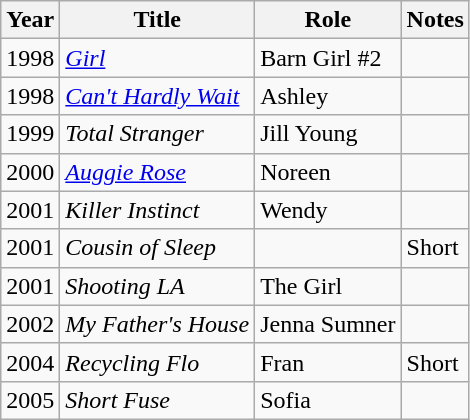<table class="wikitable sortable">
<tr>
<th>Year</th>
<th>Title</th>
<th>Role</th>
<th class="unsortable">Notes</th>
</tr>
<tr>
<td>1998</td>
<td><em><a href='#'>Girl</a></em></td>
<td>Barn Girl #2</td>
<td></td>
</tr>
<tr>
<td>1998</td>
<td><em><a href='#'>Can't Hardly Wait</a></em></td>
<td>Ashley</td>
<td></td>
</tr>
<tr>
<td>1999</td>
<td><em>Total Stranger</em></td>
<td>Jill Young</td>
<td></td>
</tr>
<tr>
<td>2000</td>
<td><em><a href='#'>Auggie Rose</a></em></td>
<td>Noreen</td>
<td></td>
</tr>
<tr>
<td>2001</td>
<td><em>Killer Instinct</em></td>
<td>Wendy</td>
<td></td>
</tr>
<tr>
<td>2001</td>
<td><em>Cousin of Sleep</em></td>
<td></td>
<td>Short</td>
</tr>
<tr>
<td>2001</td>
<td><em>Shooting LA</em></td>
<td>The Girl</td>
<td></td>
</tr>
<tr>
<td>2002</td>
<td><em>My Father's House</em></td>
<td>Jenna Sumner</td>
<td></td>
</tr>
<tr>
<td>2004</td>
<td><em>Recycling Flo</em></td>
<td>Fran</td>
<td>Short</td>
</tr>
<tr>
<td>2005</td>
<td><em>Short Fuse</em></td>
<td>Sofia</td>
<td></td>
</tr>
</table>
